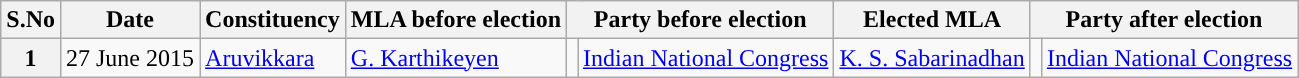<table class="wikitable sortable">
<tr>
<th>S.No</th>
<th>Date</th>
<th>Constituency</th>
<th>MLA before election</th>
<th colspan="2">Party before election</th>
<th>Elected MLA</th>
<th colspan="2">Party after election</th>
</tr>
<tr>
<th>1</th>
<td>27 June 2015</td>
<td><a href='#'>Aruvikkara</a></td>
<td><a href='#'>G. Karthikeyen</a></td>
<td></td>
<td><a href='#'>Indian National Congress</a></td>
<td><a href='#'>K. S. Sabarinadhan</a></td>
<td></td>
<td><a href='#'>Indian National Congress</a></td>
</tr>
</table>
